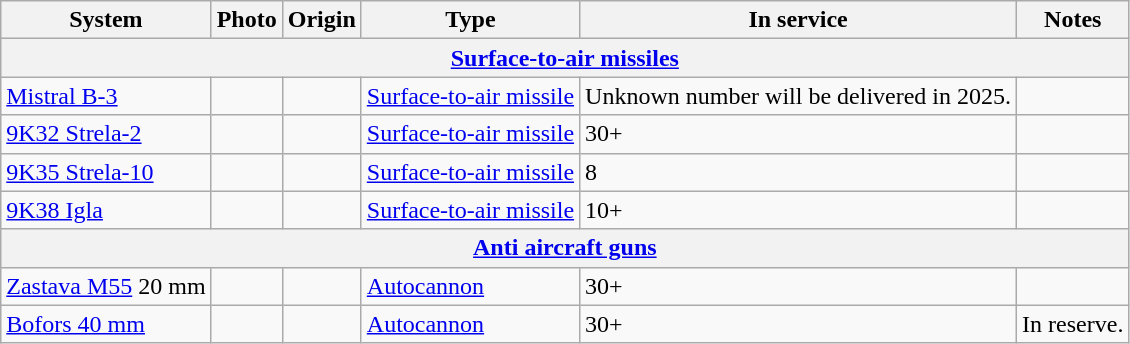<table class="wikitable">
<tr>
<th>System</th>
<th>Photo</th>
<th>Origin</th>
<th>Type</th>
<th>In service</th>
<th>Notes</th>
</tr>
<tr>
<th colspan="7"><a href='#'>Surface-to-air missiles</a></th>
</tr>
<tr>
<td><a href='#'>Mistral B-3</a></td>
<td></td>
<td></td>
<td><a href='#'>Surface-to-air missile</a></td>
<td>Unknown number will be delivered in 2025.</td>
<td></td>
</tr>
<tr>
<td><a href='#'>9K32 Strela-2</a></td>
<td></td>
<td></td>
<td><a href='#'>Surface-to-air missile</a></td>
<td> 30+</td>
<td></td>
</tr>
<tr>
<td><a href='#'>9K35 Strela-10</a></td>
<td></td>
<td></td>
<td><a href='#'>Surface-to-air missile</a></td>
<td> 8</td>
<td></td>
</tr>
<tr>
<td><a href='#'>9K38 Igla</a></td>
<td></td>
<td></td>
<td><a href='#'>Surface-to-air missile</a></td>
<td> 10+</td>
<td></td>
</tr>
<tr>
<th colspan="7"><a href='#'>Anti aircraft guns</a></th>
</tr>
<tr>
<td><a href='#'>Zastava M55</a> 20 mm</td>
<td></td>
<td></td>
<td><a href='#'>Autocannon</a></td>
<td> 30+</td>
<td></td>
</tr>
<tr>
<td><a href='#'>Bofors 40 mm</a></td>
<td></td>
<td></td>
<td><a href='#'>Autocannon</a></td>
<td> 30+</td>
<td>In reserve.</td>
</tr>
</table>
